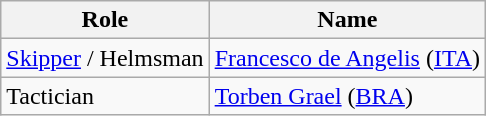<table class="wikitable">
<tr>
<th>Role</th>
<th>Name</th>
</tr>
<tr>
<td><a href='#'>Skipper</a> / Helmsman</td>
<td><a href='#'>Francesco de Angelis</a> (<a href='#'>ITA</a>)</td>
</tr>
<tr>
<td>Tactician</td>
<td><a href='#'>Torben Grael</a> (<a href='#'>BRA</a>)</td>
</tr>
</table>
